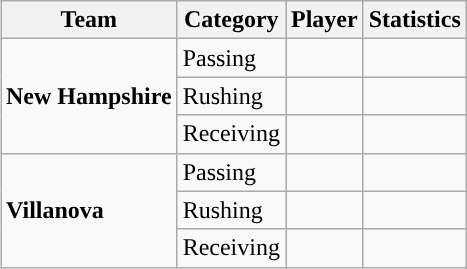<table class="wikitable" style="float: right;">
<tr>
<th>Team</th>
<th>Category</th>
<th>Player</th>
<th>Statistics</th>
</tr>
<tr>
<td rowspan=3><strong>New Hampshire</strong></td>
<td>Passing</td>
<td></td>
<td></td>
</tr>
<tr>
<td>Rushing</td>
<td></td>
<td></td>
</tr>
<tr>
<td>Receiving</td>
<td></td>
<td></td>
</tr>
<tr>
<td rowspan=3><strong>Villanova</strong></td>
<td>Passing</td>
<td></td>
<td></td>
</tr>
<tr>
<td>Rushing</td>
<td></td>
<td></td>
</tr>
<tr>
<td>Receiving</td>
<td></td>
<td></td>
</tr>
</table>
